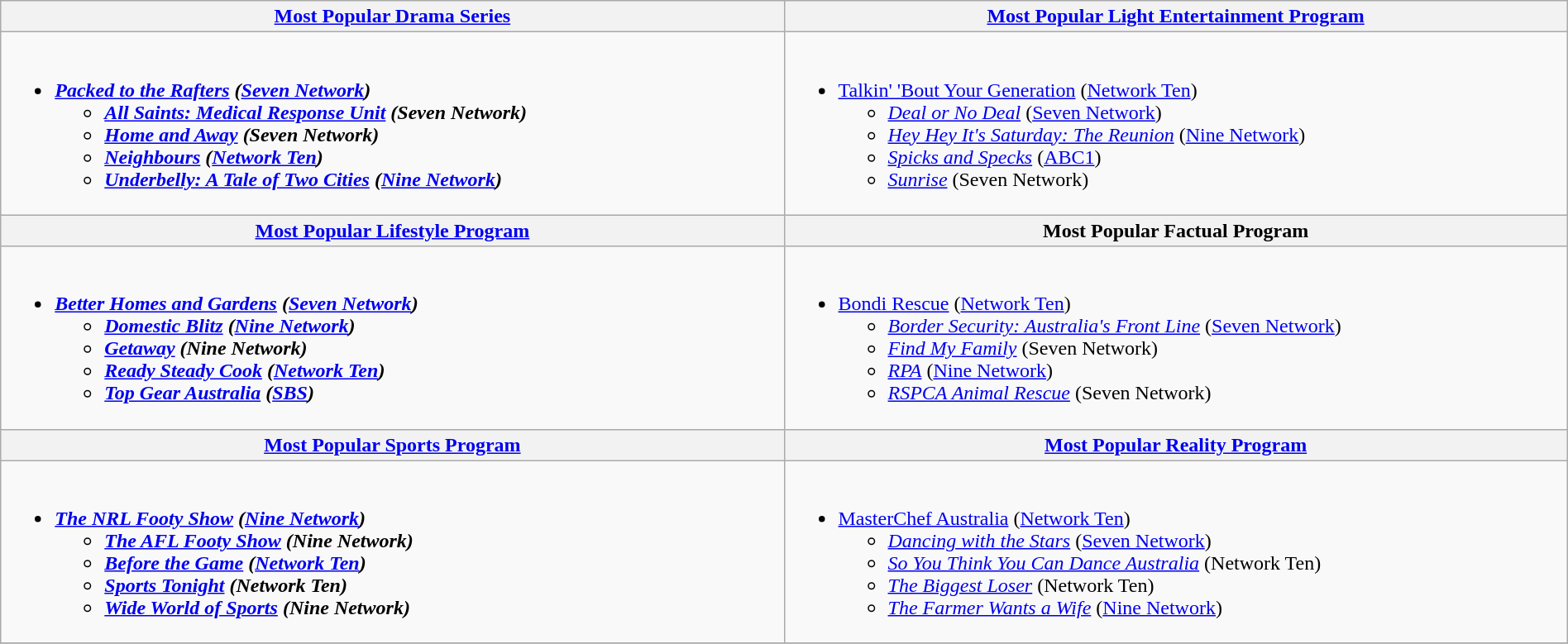<table class=wikitable width="100%">
<tr>
<th width="50%"><a href='#'>Most Popular Drama Series</a></th>
<th width="50%"><a href='#'>Most Popular Light Entertainment Program</a></th>
</tr>
<tr>
<td valign="top"><br><ul><li><strong><em><a href='#'>Packed to the Rafters</a><em> (<a href='#'>Seven Network</a>)<strong><ul><li></em><a href='#'>All Saints: Medical Response Unit</a><em> (Seven Network)</li><li></em><a href='#'>Home and Away</a><em> (Seven Network)</li><li></em><a href='#'>Neighbours</a><em> (<a href='#'>Network Ten</a>)</li><li></em><a href='#'>Underbelly: A Tale of Two Cities</a><em> (<a href='#'>Nine Network</a>)</li></ul></li></ul></td>
<td valign="top"><br><ul><li></em></strong><a href='#'>Talkin' 'Bout Your Generation</a></em> (<a href='#'>Network Ten</a>)</strong><ul><li><em><a href='#'>Deal or No Deal</a></em> (<a href='#'>Seven Network</a>)</li><li><em><a href='#'>Hey Hey It's Saturday: The Reunion</a></em> (<a href='#'>Nine Network</a>)</li><li><em><a href='#'>Spicks and Specks</a></em> (<a href='#'>ABC1</a>)</li><li><em><a href='#'>Sunrise</a></em> (Seven Network)</li></ul></li></ul></td>
</tr>
<tr>
<th width="50%"><a href='#'>Most Popular Lifestyle Program</a></th>
<th width="50%">Most Popular Factual Program</th>
</tr>
<tr>
<td valign="top"><br><ul><li><strong><em><a href='#'>Better Homes and Gardens</a><em> (<a href='#'>Seven Network</a>)<strong><ul><li></em><a href='#'>Domestic Blitz</a><em> (<a href='#'>Nine Network</a>)</li><li></em><a href='#'>Getaway</a><em> (Nine Network)</li><li></em><a href='#'>Ready Steady Cook</a><em> (<a href='#'>Network Ten</a>)</li><li></em><a href='#'>Top Gear Australia</a><em> (<a href='#'>SBS</a>)</li></ul></li></ul></td>
<td valign="top"><br><ul><li></em></strong><a href='#'>Bondi Rescue</a></em> (<a href='#'>Network Ten</a>)</strong><ul><li><em><a href='#'>Border Security: Australia's Front Line</a></em> (<a href='#'>Seven Network</a>)</li><li><em><a href='#'>Find My Family</a></em> (Seven Network)</li><li><em><a href='#'>RPA</a></em> (<a href='#'>Nine Network</a>)</li><li><em><a href='#'>RSPCA Animal Rescue</a></em> (Seven Network)</li></ul></li></ul></td>
</tr>
<tr>
<th width="50%"><a href='#'>Most Popular Sports Program</a></th>
<th width="50%"><a href='#'>Most Popular Reality Program</a></th>
</tr>
<tr>
<td valign="top"><br><ul><li><strong><em><a href='#'>The NRL Footy Show</a><em> (<a href='#'>Nine Network</a>)<strong><ul><li></em><a href='#'>The AFL Footy Show</a><em> (Nine Network)</li><li></em><a href='#'>Before the Game</a><em> (<a href='#'>Network Ten</a>)</li><li></em><a href='#'>Sports Tonight</a><em> (Network Ten)</li><li></em><a href='#'>Wide World of Sports</a><em> (Nine Network)</li></ul></li></ul></td>
<td valign="top"><br><ul><li></em></strong><a href='#'>MasterChef Australia</a></em> (<a href='#'>Network Ten</a>)</strong><ul><li><em><a href='#'>Dancing with the Stars</a></em> (<a href='#'>Seven Network</a>)</li><li><em><a href='#'>So You Think You Can Dance Australia</a></em> (Network Ten)</li><li><em><a href='#'>The Biggest Loser</a></em> (Network Ten)</li><li><em><a href='#'>The Farmer Wants a Wife</a></em> (<a href='#'>Nine Network</a>)</li></ul></li></ul></td>
</tr>
<tr>
</tr>
</table>
